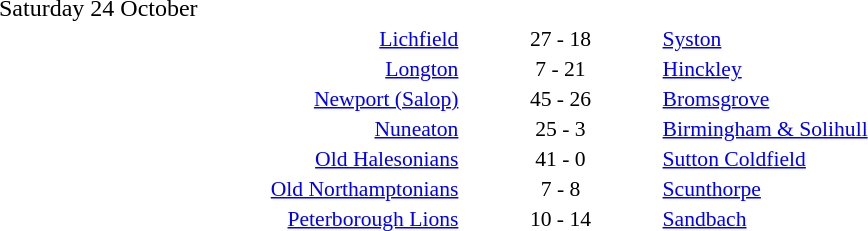<table style="width:70%;" cellspacing="1">
<tr>
<th width=35%></th>
<th width=15%></th>
<th></th>
</tr>
<tr>
<td>Saturday 24 October</td>
</tr>
<tr style=font-size:90%>
<td align=right><a href='#'>Lichfield</a></td>
<td align=center>27 - 18</td>
<td><a href='#'>Syston</a></td>
</tr>
<tr style=font-size:90%>
<td align=right><a href='#'>Longton</a></td>
<td align=center>7 - 21</td>
<td><a href='#'>Hinckley</a></td>
</tr>
<tr style=font-size:90%>
<td align=right><a href='#'>Newport (Salop)</a></td>
<td align=center>45 - 26</td>
<td><a href='#'>Bromsgrove</a></td>
</tr>
<tr style=font-size:90%>
<td align=right><a href='#'>Nuneaton</a></td>
<td align=center>25 - 3</td>
<td><a href='#'>Birmingham & Solihull</a></td>
</tr>
<tr style=font-size:90%>
<td align=right><a href='#'>Old Halesonians</a></td>
<td align=center>41 - 0</td>
<td><a href='#'>Sutton Coldfield</a></td>
</tr>
<tr style=font-size:90%>
<td align=right><a href='#'>Old Northamptonians</a></td>
<td align=center>7 - 8</td>
<td><a href='#'>Scunthorpe</a></td>
</tr>
<tr style=font-size:90%>
<td align=right><a href='#'>Peterborough Lions</a></td>
<td align=center>10 - 14</td>
<td><a href='#'>Sandbach</a></td>
</tr>
</table>
